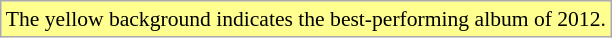<table class="wikitable" style="font-size:90%;">
<tr>
<td style="background-color:#FFFF90">The yellow background indicates the best-performing album of 2012.</td>
</tr>
</table>
